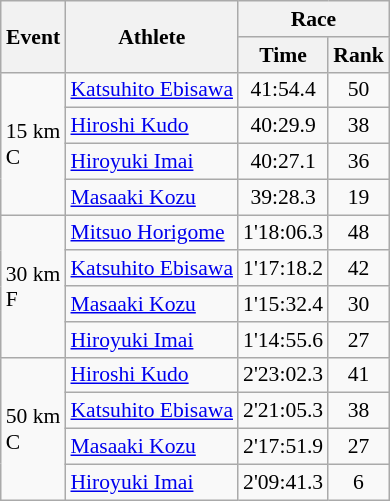<table class="wikitable" border="1" style="font-size:90%">
<tr>
<th rowspan=2>Event</th>
<th rowspan=2>Athlete</th>
<th colspan=2>Race</th>
</tr>
<tr>
<th>Time</th>
<th>Rank</th>
</tr>
<tr>
<td rowspan=4>15 km <br> C</td>
<td><a href='#'>Katsuhito Ebisawa</a></td>
<td align=center>41:54.4</td>
<td align=center>50</td>
</tr>
<tr>
<td><a href='#'>Hiroshi Kudo</a></td>
<td align=center>40:29.9</td>
<td align=center>38</td>
</tr>
<tr>
<td><a href='#'>Hiroyuki Imai</a></td>
<td align=center>40:27.1</td>
<td align=center>36</td>
</tr>
<tr>
<td><a href='#'>Masaaki Kozu</a></td>
<td align=center>39:28.3</td>
<td align=center>19</td>
</tr>
<tr>
<td rowspan=4>30 km <br> F</td>
<td><a href='#'>Mitsuo Horigome</a></td>
<td align=center>1'18:06.3</td>
<td align=center>48</td>
</tr>
<tr>
<td><a href='#'>Katsuhito Ebisawa</a></td>
<td align=center>1'17:18.2</td>
<td align=center>42</td>
</tr>
<tr>
<td><a href='#'>Masaaki Kozu</a></td>
<td align=center>1'15:32.4</td>
<td align=center>30</td>
</tr>
<tr>
<td><a href='#'>Hiroyuki Imai</a></td>
<td align=center>1'14:55.6</td>
<td align=center>27</td>
</tr>
<tr>
<td rowspan=4>50 km <br> C</td>
<td><a href='#'>Hiroshi Kudo</a></td>
<td align=center>2'23:02.3</td>
<td align=center>41</td>
</tr>
<tr>
<td><a href='#'>Katsuhito Ebisawa</a></td>
<td align=center>2'21:05.3</td>
<td align=center>38</td>
</tr>
<tr>
<td><a href='#'>Masaaki Kozu</a></td>
<td align=center>2'17:51.9</td>
<td align=center>27</td>
</tr>
<tr>
<td><a href='#'>Hiroyuki Imai</a></td>
<td align=center>2'09:41.3</td>
<td align=center>6</td>
</tr>
</table>
